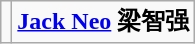<table class="wikitable" style="text-align:center">
<tr>
<td><div></div></td>
<td><strong><a href='#'>Jack Neo</a> 梁智强</strong></td>
</tr>
</table>
